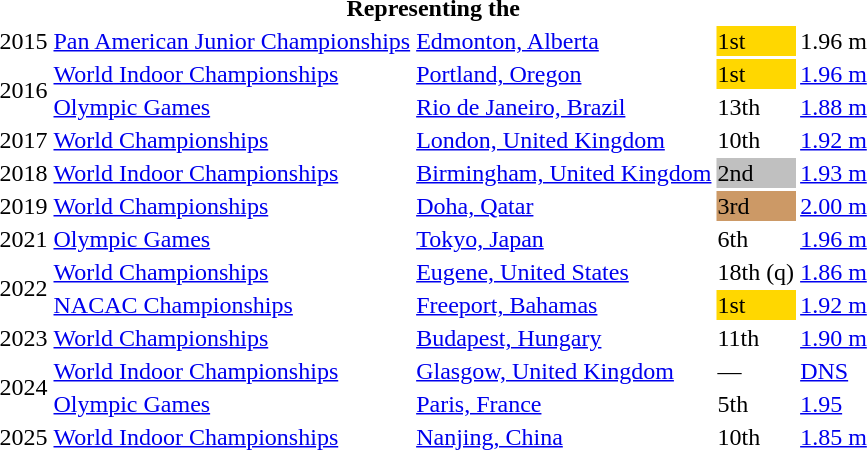<table>
<tr>
<th colspan="6">Representing the </th>
</tr>
<tr>
<td>2015</td>
<td><a href='#'>Pan American Junior Championships</a></td>
<td><a href='#'>Edmonton, Alberta</a></td>
<td bgcolor=gold>1st</td>
<td>1.96 m</td>
</tr>
<tr>
<td rowspan=2>2016</td>
<td><a href='#'>World Indoor Championships</a></td>
<td><a href='#'>Portland, Oregon</a></td>
<td bgcolor=gold>1st</td>
<td><a href='#'>1.96 m</a></td>
</tr>
<tr>
<td><a href='#'>Olympic Games</a></td>
<td><a href='#'>Rio de Janeiro, Brazil</a></td>
<td>13th</td>
<td><a href='#'>1.88 m</a></td>
</tr>
<tr>
<td>2017</td>
<td><a href='#'>World Championships</a></td>
<td><a href='#'>London, United Kingdom</a></td>
<td>10th</td>
<td><a href='#'>1.92 m</a></td>
</tr>
<tr>
<td>2018</td>
<td><a href='#'>World Indoor Championships</a></td>
<td><a href='#'>Birmingham, United Kingdom</a></td>
<td bgcolor=silver>2nd</td>
<td><a href='#'>1.93 m</a></td>
</tr>
<tr>
<td>2019</td>
<td><a href='#'>World Championships</a></td>
<td><a href='#'>Doha, Qatar</a></td>
<td bgcolor=cc9966>3rd</td>
<td><a href='#'>2.00 m</a></td>
</tr>
<tr>
<td>2021</td>
<td><a href='#'>Olympic Games</a></td>
<td><a href='#'>Tokyo, Japan</a></td>
<td>6th</td>
<td><a href='#'>1.96 m</a></td>
</tr>
<tr>
<td rowspan=2>2022</td>
<td><a href='#'>World Championships</a></td>
<td><a href='#'>Eugene, United States</a></td>
<td>18th (q)</td>
<td><a href='#'>1.86 m</a></td>
</tr>
<tr>
<td><a href='#'>NACAC Championships</a></td>
<td><a href='#'>Freeport, Bahamas</a></td>
<td bgcolor=gold>1st</td>
<td><a href='#'>1.92 m</a></td>
</tr>
<tr>
<td>2023</td>
<td><a href='#'>World Championships</a></td>
<td><a href='#'>Budapest, Hungary</a></td>
<td>11th</td>
<td><a href='#'>1.90 m</a></td>
</tr>
<tr>
<td rowspan=2>2024</td>
<td><a href='#'>World Indoor Championships</a></td>
<td><a href='#'>Glasgow, United Kingdom</a></td>
<td>―</td>
<td><a href='#'>DNS</a></td>
</tr>
<tr>
<td><a href='#'>Olympic Games</a></td>
<td><a href='#'>Paris, France</a></td>
<td>5th</td>
<td><a href='#'>1.95</a></td>
</tr>
<tr>
<td>2025</td>
<td><a href='#'>World Indoor Championships</a></td>
<td><a href='#'>Nanjing, China</a></td>
<td>10th</td>
<td><a href='#'>1.85 m</a></td>
</tr>
</table>
